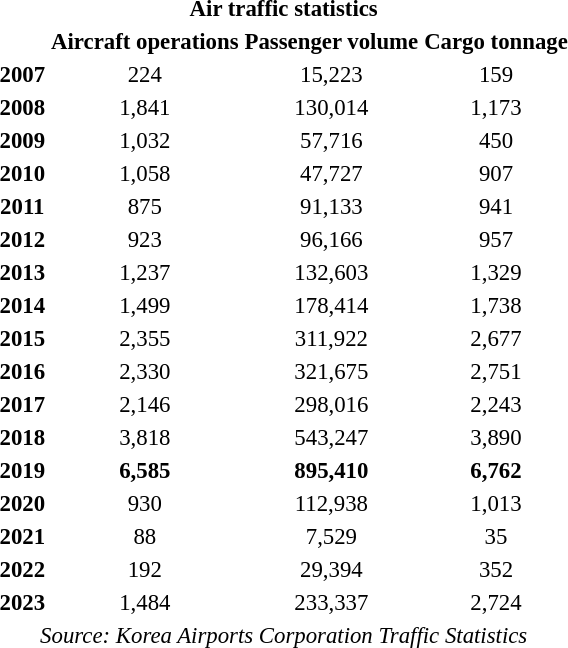<table class="wiki table sortable"; style="text-align: center; font-size: 95%">
<tr>
<th colspan="4">Air traffic statistics</th>
</tr>
<tr>
<th></th>
<th>Aircraft operations</th>
<th>Passenger volume</th>
<th>Cargo tonnage</th>
</tr>
<tr>
<th>2007</th>
<td>224</td>
<td>15,223</td>
<td>159</td>
</tr>
<tr>
<th>2008</th>
<td>1,841</td>
<td>130,014</td>
<td>1,173</td>
</tr>
<tr>
<th>2009</th>
<td>1,032</td>
<td>57,716</td>
<td>450</td>
</tr>
<tr>
<th>2010</th>
<td>1,058</td>
<td>47,727</td>
<td>907</td>
</tr>
<tr>
<th>2011</th>
<td>875</td>
<td>91,133</td>
<td>941</td>
</tr>
<tr>
<th>2012</th>
<td>923</td>
<td>96,166</td>
<td>957</td>
</tr>
<tr>
<th>2013</th>
<td>1,237</td>
<td>132,603</td>
<td>1,329</td>
</tr>
<tr>
<th>2014</th>
<td>1,499</td>
<td>178,414</td>
<td>1,738</td>
</tr>
<tr>
<th>2015</th>
<td>2,355</td>
<td>311,922</td>
<td>2,677</td>
</tr>
<tr>
<th>2016</th>
<td>2,330</td>
<td>321,675</td>
<td>2,751</td>
</tr>
<tr>
<th>2017</th>
<td>2,146</td>
<td>298,016</td>
<td>2,243</td>
</tr>
<tr>
<th>2018</th>
<td>3,818</td>
<td>543,247</td>
<td>3,890</td>
</tr>
<tr>
<th>2019</th>
<td><strong>6,585</strong></td>
<td><strong>895,410</strong></td>
<td><strong>6,762</strong></td>
</tr>
<tr>
<th>2020</th>
<td>930</td>
<td>112,938</td>
<td>1,013</td>
</tr>
<tr>
<th>2021</th>
<td>88</td>
<td>7,529</td>
<td>35</td>
</tr>
<tr>
<th>2022</th>
<td>192</td>
<td>29,394</td>
<td>352</td>
</tr>
<tr>
<th>2023</th>
<td>1,484</td>
<td>233,337</td>
<td>2,724</td>
</tr>
<tr>
<td colspan="4"><em>Source: Korea Airports Corporation Traffic Statistics</em></td>
</tr>
</table>
